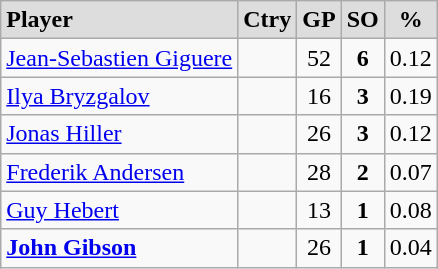<table class="wikitable">
<tr align="center" style="font-weight:bold; background-color:#dddddd;" |>
<td align="left">Player</td>
<td>Ctry</td>
<td>GP</td>
<td>SO</td>
<td>%</td>
</tr>
<tr align="center">
<td align="left"><a href='#'>Jean-Sebastien Giguere</a></td>
<td></td>
<td>52</td>
<td><strong>6</strong></td>
<td>0.12</td>
</tr>
<tr align="center">
<td align="left"><a href='#'>Ilya Bryzgalov</a></td>
<td></td>
<td>16</td>
<td><strong>3</strong></td>
<td>0.19</td>
</tr>
<tr align="center">
<td align="left"><a href='#'>Jonas Hiller</a></td>
<td></td>
<td>26</td>
<td><strong>3</strong></td>
<td>0.12</td>
</tr>
<tr align="center">
<td align="left"><a href='#'>Frederik Andersen</a></td>
<td></td>
<td>28</td>
<td><strong>2</strong></td>
<td>0.07</td>
</tr>
<tr align="center">
<td align="left"><a href='#'>Guy Hebert</a></td>
<td></td>
<td>13</td>
<td><strong>1</strong></td>
<td>0.08</td>
</tr>
<tr align="center">
<td align="left"><strong><a href='#'>John Gibson</a></strong></td>
<td></td>
<td>26</td>
<td><strong>1</strong></td>
<td>0.04</td>
</tr>
</table>
